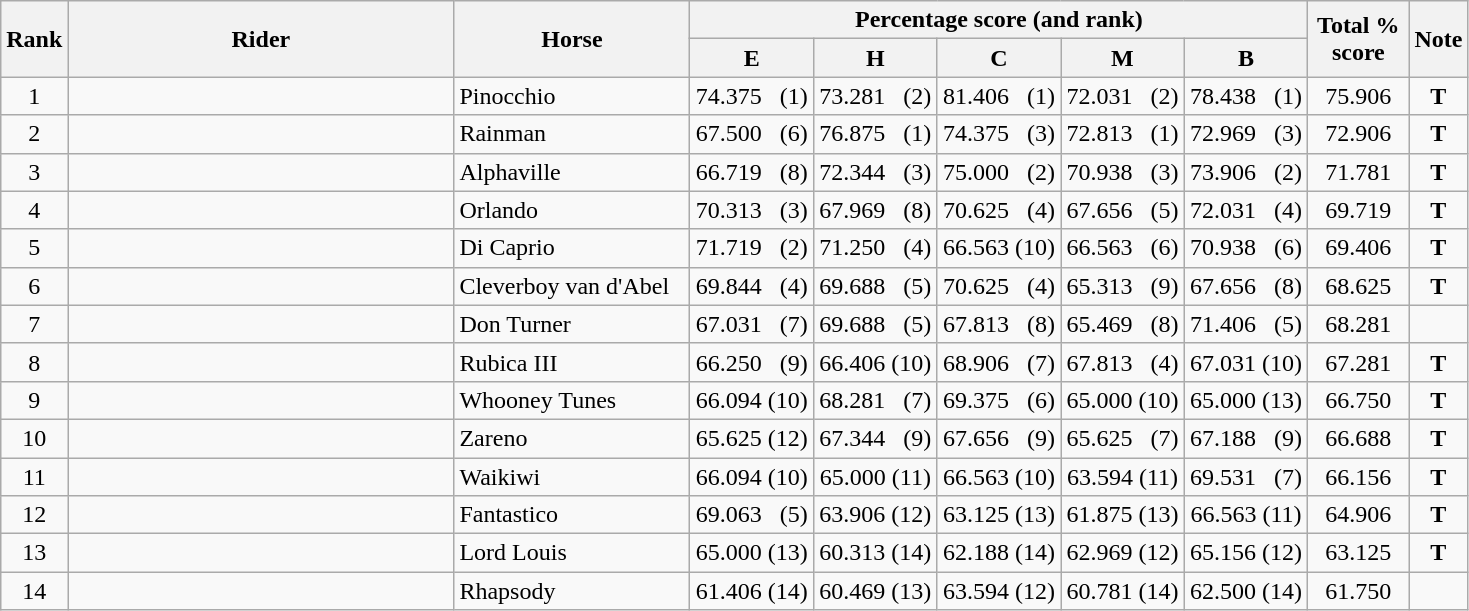<table class="wikitable" style="text-align:center">
<tr>
<th rowspan=2>Rank</th>
<th rowspan=2 width=250>Rider</th>
<th rowspan=2 width=150>Horse</th>
<th colspan=5>Percentage score (and rank)</th>
<th rowspan=2 width=60>Total % score</th>
<th rowspan=2>Note</th>
</tr>
<tr>
<th width=75>E</th>
<th width=75>H</th>
<th width=75>C</th>
<th width=75>M</th>
<th width=75>B</th>
</tr>
<tr>
<td>1</td>
<td align=left></td>
<td align=left>Pinocchio</td>
<td>74.375   (1)</td>
<td>73.281   (2)</td>
<td>81.406   (1)</td>
<td>72.031   (2)</td>
<td>78.438   (1)</td>
<td>75.906</td>
<td><strong>T</strong></td>
</tr>
<tr>
<td>2</td>
<td align=left></td>
<td align=left>Rainman</td>
<td>67.500   (6)</td>
<td>76.875   (1)</td>
<td>74.375   (3)</td>
<td>72.813   (1)</td>
<td>72.969   (3)</td>
<td>72.906</td>
<td><strong>T</strong></td>
</tr>
<tr>
<td>3</td>
<td align=left></td>
<td align=left>Alphaville</td>
<td>66.719   (8)</td>
<td>72.344   (3)</td>
<td>75.000   (2)</td>
<td>70.938   (3)</td>
<td>73.906   (2)</td>
<td>71.781</td>
<td><strong>T</strong></td>
</tr>
<tr>
<td>4</td>
<td align=left></td>
<td align=left>Orlando</td>
<td>70.313   (3)</td>
<td>67.969   (8)</td>
<td>70.625   (4)</td>
<td>67.656   (5)</td>
<td>72.031   (4)</td>
<td>69.719</td>
<td><strong>T</strong></td>
</tr>
<tr>
<td>5</td>
<td align=left></td>
<td align=left>Di Caprio</td>
<td>71.719   (2)</td>
<td>71.250   (4)</td>
<td>66.563 (10)</td>
<td>66.563   (6)</td>
<td>70.938   (6)</td>
<td>69.406</td>
<td><strong>T</strong></td>
</tr>
<tr>
<td>6</td>
<td align=left></td>
<td align=left>Cleverboy van d'Abel</td>
<td>69.844   (4)</td>
<td>69.688   (5)</td>
<td>70.625   (4)</td>
<td>65.313   (9)</td>
<td>67.656   (8)</td>
<td>68.625</td>
<td><strong>T</strong></td>
</tr>
<tr>
<td>7</td>
<td align=left></td>
<td align=left>Don Turner</td>
<td>67.031   (7)</td>
<td>69.688   (5)</td>
<td>67.813   (8)</td>
<td>65.469   (8)</td>
<td>71.406   (5)</td>
<td>68.281</td>
<td></td>
</tr>
<tr>
<td>8</td>
<td align=left></td>
<td align=left>Rubica III</td>
<td>66.250   (9)</td>
<td>66.406 (10)</td>
<td>68.906   (7)</td>
<td>67.813   (4)</td>
<td>67.031 (10)</td>
<td>67.281</td>
<td><strong>T</strong></td>
</tr>
<tr>
<td>9</td>
<td align=left></td>
<td align=left>Whooney Tunes</td>
<td>66.094 (10)</td>
<td>68.281   (7)</td>
<td>69.375   (6)</td>
<td>65.000 (10)</td>
<td>65.000 (13)</td>
<td>66.750</td>
<td><strong>T</strong></td>
</tr>
<tr>
<td>10</td>
<td align=left></td>
<td align=left>Zareno</td>
<td>65.625 (12)</td>
<td>67.344   (9)</td>
<td>67.656   (9)</td>
<td>65.625   (7)</td>
<td>67.188   (9)</td>
<td>66.688</td>
<td><strong>T</strong></td>
</tr>
<tr>
<td>11</td>
<td align=left></td>
<td align=left>Waikiwi</td>
<td>66.094 (10)</td>
<td>65.000 (11)</td>
<td>66.563 (10)</td>
<td>63.594 (11)</td>
<td>69.531   (7)</td>
<td>66.156</td>
<td><strong>T</strong></td>
</tr>
<tr>
<td>12</td>
<td align=left></td>
<td align=left>Fantastico</td>
<td>69.063   (5)</td>
<td>63.906 (12)</td>
<td>63.125 (13)</td>
<td>61.875 (13)</td>
<td>66.563 (11)</td>
<td>64.906</td>
<td><strong>T</strong></td>
</tr>
<tr>
<td>13</td>
<td align=left></td>
<td align=left>Lord Louis</td>
<td>65.000 (13)</td>
<td>60.313 (14)</td>
<td>62.188 (14)</td>
<td>62.969 (12)</td>
<td>65.156 (12)</td>
<td>63.125</td>
<td><strong>T</strong></td>
</tr>
<tr>
<td>14</td>
<td align=left></td>
<td align=left>Rhapsody</td>
<td>61.406 (14)</td>
<td>60.469 (13)</td>
<td>63.594 (12)</td>
<td>60.781 (14)</td>
<td>62.500 (14)</td>
<td>61.750</td>
<td></td>
</tr>
</table>
